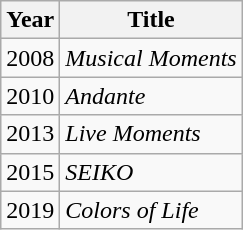<table class="wikitable">
<tr>
<th>Year</th>
<th>Title</th>
</tr>
<tr>
<td>2008</td>
<td><em>Musical Moments</em></td>
</tr>
<tr>
<td>2010</td>
<td><em>Andante</em></td>
</tr>
<tr>
<td>2013</td>
<td><em>Live Moments</em></td>
</tr>
<tr>
<td>2015</td>
<td><em>SEIKO</em></td>
</tr>
<tr>
<td>2019</td>
<td><em>Colors of Life</em></td>
</tr>
</table>
